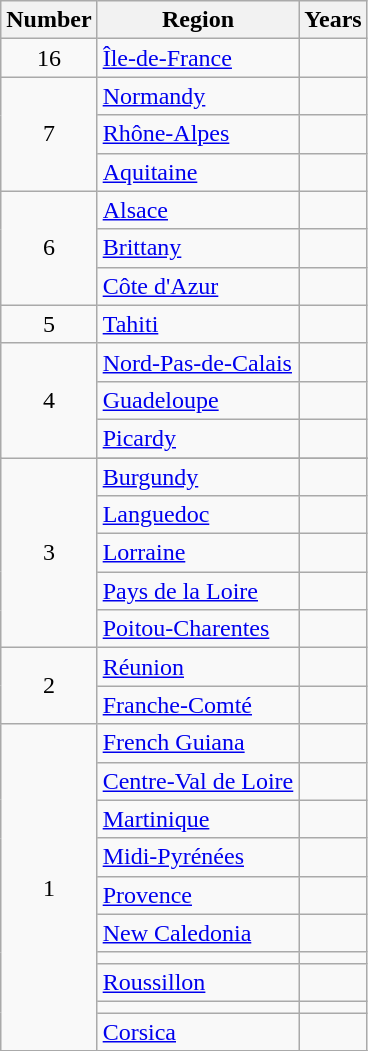<table class="wikitable centre">
<tr>
<th>Number</th>
<th>Region</th>
<th>Years</th>
</tr>
<tr>
<td rowspan="1" align="center">16</td>
<td> <a href='#'>Île-de-France</a></td>
<td></td>
</tr>
<tr>
<td rowspan="3" align="center">7</td>
<td> <a href='#'>Normandy</a></td>
<td></td>
</tr>
<tr>
<td> <a href='#'>Rhône-Alpes</a></td>
<td></td>
</tr>
<tr>
<td> <a href='#'>Aquitaine</a></td>
<td></td>
</tr>
<tr>
<td rowspan="3"align="center">6</td>
<td> <a href='#'>Alsace</a></td>
<td></td>
</tr>
<tr>
<td> <a href='#'>Brittany</a></td>
<td></td>
</tr>
<tr>
<td> <a href='#'>Côte d'Azur</a></td>
<td></td>
</tr>
<tr>
<td rowspan="1" align="center">5</td>
<td> <a href='#'>Tahiti</a></td>
<td></td>
</tr>
<tr>
<td rowspan="3" align="center">4</td>
<td> <a href='#'>Nord-Pas-de-Calais</a></td>
<td></td>
</tr>
<tr>
<td> <a href='#'>Guadeloupe</a></td>
<td></td>
</tr>
<tr>
<td> <a href='#'>Picardy</a></td>
<td></td>
</tr>
<tr>
<td rowspan="6" align="center">3</td>
</tr>
<tr>
<td> <a href='#'>Burgundy</a></td>
<td></td>
</tr>
<tr>
<td> <a href='#'>Languedoc</a></td>
<td></td>
</tr>
<tr>
<td> <a href='#'>Lorraine</a></td>
<td></td>
</tr>
<tr>
<td> <a href='#'>Pays de la Loire</a></td>
<td></td>
</tr>
<tr>
<td> <a href='#'>Poitou-Charentes</a></td>
<td></td>
</tr>
<tr>
<td rowspan="2" align="center">2</td>
<td> <a href='#'>Réunion</a></td>
<td></td>
</tr>
<tr>
<td> <a href='#'>Franche-Comté</a></td>
<td></td>
</tr>
<tr>
<td rowspan="10" align="center">1</td>
<td> <a href='#'>French Guiana</a></td>
<td></td>
</tr>
<tr>
<td> <a href='#'>Centre-Val de Loire</a></td>
<td></td>
</tr>
<tr>
<td> <a href='#'>Martinique</a></td>
<td></td>
</tr>
<tr>
<td> <a href='#'>Midi-Pyrénées</a></td>
<td></td>
</tr>
<tr>
<td> <a href='#'>Provence</a></td>
<td></td>
</tr>
<tr>
<td> <a href='#'>New Caledonia</a></td>
<td></td>
</tr>
<tr>
<td></td>
<td></td>
</tr>
<tr>
<td> <a href='#'>Roussillon</a></td>
<td></td>
</tr>
<tr>
<td></td>
<td></td>
</tr>
<tr>
<td> <a href='#'>Corsica</a></td>
<td></td>
</tr>
<tr>
</tr>
</table>
